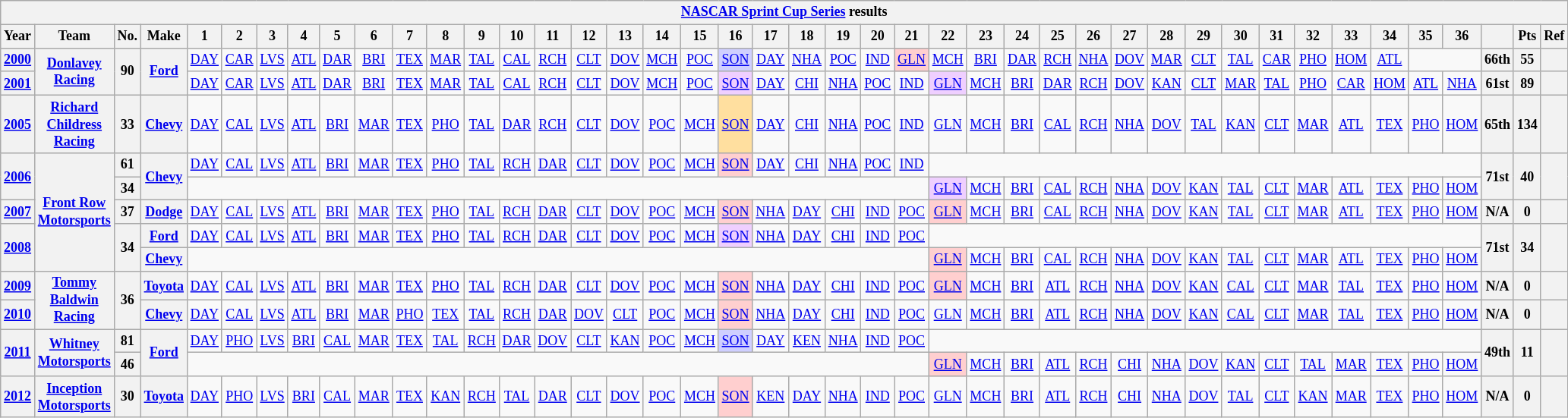<table class="wikitable" style="text-align:center; font-size:75%">
<tr>
<th colspan=43><a href='#'>NASCAR Sprint Cup Series</a> results</th>
</tr>
<tr>
<th>Year</th>
<th>Team</th>
<th>No.</th>
<th>Make</th>
<th>1</th>
<th>2</th>
<th>3</th>
<th>4</th>
<th>5</th>
<th>6</th>
<th>7</th>
<th>8</th>
<th>9</th>
<th>10</th>
<th>11</th>
<th>12</th>
<th>13</th>
<th>14</th>
<th>15</th>
<th>16</th>
<th>17</th>
<th>18</th>
<th>19</th>
<th>20</th>
<th>21</th>
<th>22</th>
<th>23</th>
<th>24</th>
<th>25</th>
<th>26</th>
<th>27</th>
<th>28</th>
<th>29</th>
<th>30</th>
<th>31</th>
<th>32</th>
<th>33</th>
<th>34</th>
<th>35</th>
<th>36</th>
<th></th>
<th>Pts</th>
<th>Ref</th>
</tr>
<tr>
<th><a href='#'>2000</a></th>
<th rowspan=2><a href='#'>Donlavey Racing</a></th>
<th rowspan=2>90</th>
<th rowspan=2><a href='#'>Ford</a></th>
<td><a href='#'>DAY</a></td>
<td><a href='#'>CAR</a></td>
<td><a href='#'>LVS</a></td>
<td><a href='#'>ATL</a></td>
<td><a href='#'>DAR</a></td>
<td><a href='#'>BRI</a></td>
<td><a href='#'>TEX</a></td>
<td><a href='#'>MAR</a></td>
<td><a href='#'>TAL</a></td>
<td><a href='#'>CAL</a></td>
<td><a href='#'>RCH</a></td>
<td><a href='#'>CLT</a></td>
<td><a href='#'>DOV</a></td>
<td><a href='#'>MCH</a></td>
<td><a href='#'>POC</a></td>
<td style="background:#CFCFFF;"><a href='#'>SON</a><br></td>
<td><a href='#'>DAY</a></td>
<td><a href='#'>NHA</a></td>
<td><a href='#'>POC</a></td>
<td><a href='#'>IND</a></td>
<td style="background:#FFCFCF;"><a href='#'>GLN</a><br></td>
<td><a href='#'>MCH</a></td>
<td><a href='#'>BRI</a></td>
<td><a href='#'>DAR</a></td>
<td><a href='#'>RCH</a></td>
<td><a href='#'>NHA</a></td>
<td><a href='#'>DOV</a></td>
<td><a href='#'>MAR</a></td>
<td><a href='#'>CLT</a></td>
<td><a href='#'>TAL</a></td>
<td><a href='#'>CAR</a></td>
<td><a href='#'>PHO</a></td>
<td><a href='#'>HOM</a></td>
<td><a href='#'>ATL</a></td>
<td colspan=2></td>
<th>66th</th>
<th>55</th>
<th></th>
</tr>
<tr>
<th><a href='#'>2001</a></th>
<td><a href='#'>DAY</a></td>
<td><a href='#'>CAR</a></td>
<td><a href='#'>LVS</a></td>
<td><a href='#'>ATL</a></td>
<td><a href='#'>DAR</a></td>
<td><a href='#'>BRI</a></td>
<td><a href='#'>TEX</a></td>
<td><a href='#'>MAR</a></td>
<td><a href='#'>TAL</a></td>
<td><a href='#'>CAL</a></td>
<td><a href='#'>RCH</a></td>
<td><a href='#'>CLT</a></td>
<td><a href='#'>DOV</a></td>
<td><a href='#'>MCH</a></td>
<td><a href='#'>POC</a></td>
<td style="background:#EFCFFF;"><a href='#'>SON</a><br></td>
<td><a href='#'>DAY</a></td>
<td><a href='#'>CHI</a></td>
<td><a href='#'>NHA</a></td>
<td><a href='#'>POC</a></td>
<td><a href='#'>IND</a></td>
<td style="background:#EFCFFF;"><a href='#'>GLN</a><br></td>
<td><a href='#'>MCH</a></td>
<td><a href='#'>BRI</a></td>
<td><a href='#'>DAR</a></td>
<td><a href='#'>RCH</a></td>
<td><a href='#'>DOV</a></td>
<td><a href='#'>KAN</a></td>
<td><a href='#'>CLT</a></td>
<td><a href='#'>MAR</a></td>
<td><a href='#'>TAL</a></td>
<td><a href='#'>PHO</a></td>
<td><a href='#'>CAR</a></td>
<td><a href='#'>HOM</a></td>
<td><a href='#'>ATL</a></td>
<td><a href='#'>NHA</a></td>
<th>61st</th>
<th>89</th>
<th></th>
</tr>
<tr>
<th><a href='#'>2005</a></th>
<th><a href='#'>Richard Childress Racing</a></th>
<th>33</th>
<th><a href='#'>Chevy</a></th>
<td><a href='#'>DAY</a></td>
<td><a href='#'>CAL</a></td>
<td><a href='#'>LVS</a></td>
<td><a href='#'>ATL</a></td>
<td><a href='#'>BRI</a></td>
<td><a href='#'>MAR</a></td>
<td><a href='#'>TEX</a></td>
<td><a href='#'>PHO</a></td>
<td><a href='#'>TAL</a></td>
<td><a href='#'>DAR</a></td>
<td><a href='#'>RCH</a></td>
<td><a href='#'>CLT</a></td>
<td><a href='#'>DOV</a></td>
<td><a href='#'>POC</a></td>
<td><a href='#'>MCH</a></td>
<td style="background:#FFDF9F;"><a href='#'>SON</a><br></td>
<td><a href='#'>DAY</a></td>
<td><a href='#'>CHI</a></td>
<td><a href='#'>NHA</a></td>
<td><a href='#'>POC</a></td>
<td><a href='#'>IND</a></td>
<td><a href='#'>GLN</a></td>
<td><a href='#'>MCH</a></td>
<td><a href='#'>BRI</a></td>
<td><a href='#'>CAL</a></td>
<td><a href='#'>RCH</a></td>
<td><a href='#'>NHA</a></td>
<td><a href='#'>DOV</a></td>
<td><a href='#'>TAL</a></td>
<td><a href='#'>KAN</a></td>
<td><a href='#'>CLT</a></td>
<td><a href='#'>MAR</a></td>
<td><a href='#'>ATL</a></td>
<td><a href='#'>TEX</a></td>
<td><a href='#'>PHO</a></td>
<td><a href='#'>HOM</a></td>
<th>65th</th>
<th>134</th>
<th></th>
</tr>
<tr>
<th rowspan=2><a href='#'>2006</a></th>
<th rowspan=5><a href='#'>Front Row Motorsports</a></th>
<th>61</th>
<th rowspan=2><a href='#'>Chevy</a></th>
<td><a href='#'>DAY</a></td>
<td><a href='#'>CAL</a></td>
<td><a href='#'>LVS</a></td>
<td><a href='#'>ATL</a></td>
<td><a href='#'>BRI</a></td>
<td><a href='#'>MAR</a></td>
<td><a href='#'>TEX</a></td>
<td><a href='#'>PHO</a></td>
<td><a href='#'>TAL</a></td>
<td><a href='#'>RCH</a></td>
<td><a href='#'>DAR</a></td>
<td><a href='#'>CLT</a></td>
<td><a href='#'>DOV</a></td>
<td><a href='#'>POC</a></td>
<td><a href='#'>MCH</a></td>
<td style="background:#FFCFCF;"><a href='#'>SON</a><br></td>
<td><a href='#'>DAY</a></td>
<td><a href='#'>CHI</a></td>
<td><a href='#'>NHA</a></td>
<td><a href='#'>POC</a></td>
<td><a href='#'>IND</a></td>
<td colspan=15></td>
<th rowspan=2>71st</th>
<th rowspan=2>40</th>
<th rowspan=2></th>
</tr>
<tr>
<th>34</th>
<td colspan=21></td>
<td style="background:#EFCFFF;"><a href='#'>GLN</a><br></td>
<td><a href='#'>MCH</a></td>
<td><a href='#'>BRI</a></td>
<td><a href='#'>CAL</a></td>
<td><a href='#'>RCH</a></td>
<td><a href='#'>NHA</a></td>
<td><a href='#'>DOV</a></td>
<td><a href='#'>KAN</a></td>
<td><a href='#'>TAL</a></td>
<td><a href='#'>CLT</a></td>
<td><a href='#'>MAR</a></td>
<td><a href='#'>ATL</a></td>
<td><a href='#'>TEX</a></td>
<td><a href='#'>PHO</a></td>
<td><a href='#'>HOM</a></td>
</tr>
<tr>
<th><a href='#'>2007</a></th>
<th>37</th>
<th><a href='#'>Dodge</a></th>
<td><a href='#'>DAY</a></td>
<td><a href='#'>CAL</a></td>
<td><a href='#'>LVS</a></td>
<td><a href='#'>ATL</a></td>
<td><a href='#'>BRI</a></td>
<td><a href='#'>MAR</a></td>
<td><a href='#'>TEX</a></td>
<td><a href='#'>PHO</a></td>
<td><a href='#'>TAL</a></td>
<td><a href='#'>RCH</a></td>
<td><a href='#'>DAR</a></td>
<td><a href='#'>CLT</a></td>
<td><a href='#'>DOV</a></td>
<td><a href='#'>POC</a></td>
<td><a href='#'>MCH</a></td>
<td style="background:#FFCFCF;"><a href='#'>SON</a><br></td>
<td><a href='#'>NHA</a></td>
<td><a href='#'>DAY</a></td>
<td><a href='#'>CHI</a></td>
<td><a href='#'>IND</a></td>
<td><a href='#'>POC</a></td>
<td style="background:#FFCFCF;"><a href='#'>GLN</a><br></td>
<td><a href='#'>MCH</a></td>
<td><a href='#'>BRI</a></td>
<td><a href='#'>CAL</a></td>
<td><a href='#'>RCH</a></td>
<td><a href='#'>NHA</a></td>
<td><a href='#'>DOV</a></td>
<td><a href='#'>KAN</a></td>
<td><a href='#'>TAL</a></td>
<td><a href='#'>CLT</a></td>
<td><a href='#'>MAR</a></td>
<td><a href='#'>ATL</a></td>
<td><a href='#'>TEX</a></td>
<td><a href='#'>PHO</a></td>
<td><a href='#'>HOM</a></td>
<th>N/A</th>
<th>0</th>
<th></th>
</tr>
<tr>
<th rowspan=2><a href='#'>2008</a></th>
<th rowspan=2>34</th>
<th><a href='#'>Ford</a></th>
<td><a href='#'>DAY</a></td>
<td><a href='#'>CAL</a></td>
<td><a href='#'>LVS</a></td>
<td><a href='#'>ATL</a></td>
<td><a href='#'>BRI</a></td>
<td><a href='#'>MAR</a></td>
<td><a href='#'>TEX</a></td>
<td><a href='#'>PHO</a></td>
<td><a href='#'>TAL</a></td>
<td><a href='#'>RCH</a></td>
<td><a href='#'>DAR</a></td>
<td><a href='#'>CLT</a></td>
<td><a href='#'>DOV</a></td>
<td><a href='#'>POC</a></td>
<td><a href='#'>MCH</a></td>
<td style="background:#EFCFFF;"><a href='#'>SON</a><br></td>
<td><a href='#'>NHA</a></td>
<td><a href='#'>DAY</a></td>
<td><a href='#'>CHI</a></td>
<td><a href='#'>IND</a></td>
<td><a href='#'>POC</a></td>
<td colspan=15></td>
<th rowspan=2>71st</th>
<th rowspan=2>34</th>
<th rowspan=2></th>
</tr>
<tr>
<th><a href='#'>Chevy</a></th>
<td colspan=21></td>
<td style="background:#FFCFCF;"><a href='#'>GLN</a><br></td>
<td><a href='#'>MCH</a></td>
<td><a href='#'>BRI</a></td>
<td><a href='#'>CAL</a></td>
<td><a href='#'>RCH</a></td>
<td><a href='#'>NHA</a></td>
<td><a href='#'>DOV</a></td>
<td><a href='#'>KAN</a></td>
<td><a href='#'>TAL</a></td>
<td><a href='#'>CLT</a></td>
<td><a href='#'>MAR</a></td>
<td><a href='#'>ATL</a></td>
<td><a href='#'>TEX</a></td>
<td><a href='#'>PHO</a></td>
<td><a href='#'>HOM</a></td>
</tr>
<tr>
<th><a href='#'>2009</a></th>
<th rowspan=2><a href='#'>Tommy Baldwin Racing</a></th>
<th rowspan=2>36</th>
<th><a href='#'>Toyota</a></th>
<td><a href='#'>DAY</a></td>
<td><a href='#'>CAL</a></td>
<td><a href='#'>LVS</a></td>
<td><a href='#'>ATL</a></td>
<td><a href='#'>BRI</a></td>
<td><a href='#'>MAR</a></td>
<td><a href='#'>TEX</a></td>
<td><a href='#'>PHO</a></td>
<td><a href='#'>TAL</a></td>
<td><a href='#'>RCH</a></td>
<td><a href='#'>DAR</a></td>
<td><a href='#'>CLT</a></td>
<td><a href='#'>DOV</a></td>
<td><a href='#'>POC</a></td>
<td><a href='#'>MCH</a></td>
<td style="background:#FFCFCF;"><a href='#'>SON</a><br></td>
<td><a href='#'>NHA</a></td>
<td><a href='#'>DAY</a></td>
<td><a href='#'>CHI</a></td>
<td><a href='#'>IND</a></td>
<td><a href='#'>POC</a></td>
<td style="background:#FFCFCF;"><a href='#'>GLN</a><br></td>
<td><a href='#'>MCH</a></td>
<td><a href='#'>BRI</a></td>
<td><a href='#'>ATL</a></td>
<td><a href='#'>RCH</a></td>
<td><a href='#'>NHA</a></td>
<td><a href='#'>DOV</a></td>
<td><a href='#'>KAN</a></td>
<td><a href='#'>CAL</a></td>
<td><a href='#'>CLT</a></td>
<td><a href='#'>MAR</a></td>
<td><a href='#'>TAL</a></td>
<td><a href='#'>TEX</a></td>
<td><a href='#'>PHO</a></td>
<td><a href='#'>HOM</a></td>
<th>N/A</th>
<th>0</th>
<th></th>
</tr>
<tr>
<th><a href='#'>2010</a></th>
<th><a href='#'>Chevy</a></th>
<td><a href='#'>DAY</a></td>
<td><a href='#'>CAL</a></td>
<td><a href='#'>LVS</a></td>
<td><a href='#'>ATL</a></td>
<td><a href='#'>BRI</a></td>
<td><a href='#'>MAR</a></td>
<td><a href='#'>PHO</a></td>
<td><a href='#'>TEX</a></td>
<td><a href='#'>TAL</a></td>
<td><a href='#'>RCH</a></td>
<td><a href='#'>DAR</a></td>
<td><a href='#'>DOV</a></td>
<td><a href='#'>CLT</a></td>
<td><a href='#'>POC</a></td>
<td><a href='#'>MCH</a></td>
<td style="background:#FFCFCF;"><a href='#'>SON</a><br></td>
<td><a href='#'>NHA</a></td>
<td><a href='#'>DAY</a></td>
<td><a href='#'>CHI</a></td>
<td><a href='#'>IND</a></td>
<td><a href='#'>POC</a></td>
<td><a href='#'>GLN</a></td>
<td><a href='#'>MCH</a></td>
<td><a href='#'>BRI</a></td>
<td><a href='#'>ATL</a></td>
<td><a href='#'>RCH</a></td>
<td><a href='#'>NHA</a></td>
<td><a href='#'>DOV</a></td>
<td><a href='#'>KAN</a></td>
<td><a href='#'>CAL</a></td>
<td><a href='#'>CLT</a></td>
<td><a href='#'>MAR</a></td>
<td><a href='#'>TAL</a></td>
<td><a href='#'>TEX</a></td>
<td><a href='#'>PHO</a></td>
<td><a href='#'>HOM</a></td>
<th>N/A</th>
<th>0</th>
<th></th>
</tr>
<tr>
<th rowspan=2><a href='#'>2011</a></th>
<th rowspan=2><a href='#'>Whitney Motorsports</a></th>
<th>81</th>
<th rowspan=2><a href='#'>Ford</a></th>
<td><a href='#'>DAY</a></td>
<td><a href='#'>PHO</a></td>
<td><a href='#'>LVS</a></td>
<td><a href='#'>BRI</a></td>
<td><a href='#'>CAL</a></td>
<td><a href='#'>MAR</a></td>
<td><a href='#'>TEX</a></td>
<td><a href='#'>TAL</a></td>
<td><a href='#'>RCH</a></td>
<td><a href='#'>DAR</a></td>
<td><a href='#'>DOV</a></td>
<td><a href='#'>CLT</a></td>
<td><a href='#'>KAN</a></td>
<td><a href='#'>POC</a></td>
<td><a href='#'>MCH</a></td>
<td style="background:#CFCFFF;"><a href='#'>SON</a><br></td>
<td><a href='#'>DAY</a></td>
<td><a href='#'>KEN</a></td>
<td><a href='#'>NHA</a></td>
<td><a href='#'>IND</a></td>
<td><a href='#'>POC</a></td>
<td colspan=15></td>
<th rowspan=2>49th</th>
<th rowspan=2>11</th>
<th rowspan=2></th>
</tr>
<tr>
<th>46</th>
<td colspan=21></td>
<td style="background:#FFCFCF;"><a href='#'>GLN</a><br></td>
<td><a href='#'>MCH</a></td>
<td><a href='#'>BRI</a></td>
<td><a href='#'>ATL</a></td>
<td><a href='#'>RCH</a></td>
<td><a href='#'>CHI</a></td>
<td><a href='#'>NHA</a></td>
<td><a href='#'>DOV</a></td>
<td><a href='#'>KAN</a></td>
<td><a href='#'>CLT</a></td>
<td><a href='#'>TAL</a></td>
<td><a href='#'>MAR</a></td>
<td><a href='#'>TEX</a></td>
<td><a href='#'>PHO</a></td>
<td><a href='#'>HOM</a></td>
</tr>
<tr>
<th><a href='#'>2012</a></th>
<th><a href='#'>Inception Motorsports</a></th>
<th>30</th>
<th><a href='#'>Toyota</a></th>
<td><a href='#'>DAY</a></td>
<td><a href='#'>PHO</a></td>
<td><a href='#'>LVS</a></td>
<td><a href='#'>BRI</a></td>
<td><a href='#'>CAL</a></td>
<td><a href='#'>MAR</a></td>
<td><a href='#'>TEX</a></td>
<td><a href='#'>KAN</a></td>
<td><a href='#'>RCH</a></td>
<td><a href='#'>TAL</a></td>
<td><a href='#'>DAR</a></td>
<td><a href='#'>CLT</a></td>
<td><a href='#'>DOV</a></td>
<td><a href='#'>POC</a></td>
<td><a href='#'>MCH</a></td>
<td style="background:#FFCFCF;"><a href='#'>SON</a><br></td>
<td><a href='#'>KEN</a></td>
<td><a href='#'>DAY</a></td>
<td><a href='#'>NHA</a></td>
<td><a href='#'>IND</a></td>
<td><a href='#'>POC</a></td>
<td><a href='#'>GLN</a></td>
<td><a href='#'>MCH</a></td>
<td><a href='#'>BRI</a></td>
<td><a href='#'>ATL</a></td>
<td><a href='#'>RCH</a></td>
<td><a href='#'>CHI</a></td>
<td><a href='#'>NHA</a></td>
<td><a href='#'>DOV</a></td>
<td><a href='#'>TAL</a></td>
<td><a href='#'>CLT</a></td>
<td><a href='#'>KAN</a></td>
<td><a href='#'>MAR</a></td>
<td><a href='#'>TEX</a></td>
<td><a href='#'>PHO</a></td>
<td><a href='#'>HOM</a></td>
<th>N/A</th>
<th>0</th>
<th></th>
</tr>
</table>
